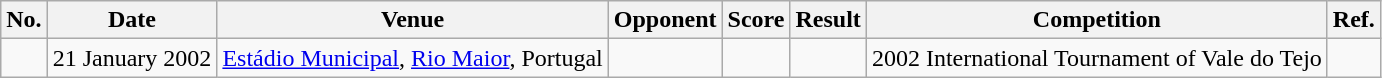<table class="wikitable">
<tr>
<th>No.</th>
<th>Date</th>
<th>Venue</th>
<th>Opponent</th>
<th>Score</th>
<th>Result</th>
<th>Competition</th>
<th>Ref.</th>
</tr>
<tr>
<td></td>
<td>21 January 2002</td>
<td><a href='#'>Estádio Municipal</a>, <a href='#'>Rio Maior</a>, Portugal</td>
<td></td>
<td></td>
<td></td>
<td>2002 International Tournament of Vale do Tejo</td>
<td></td>
</tr>
</table>
